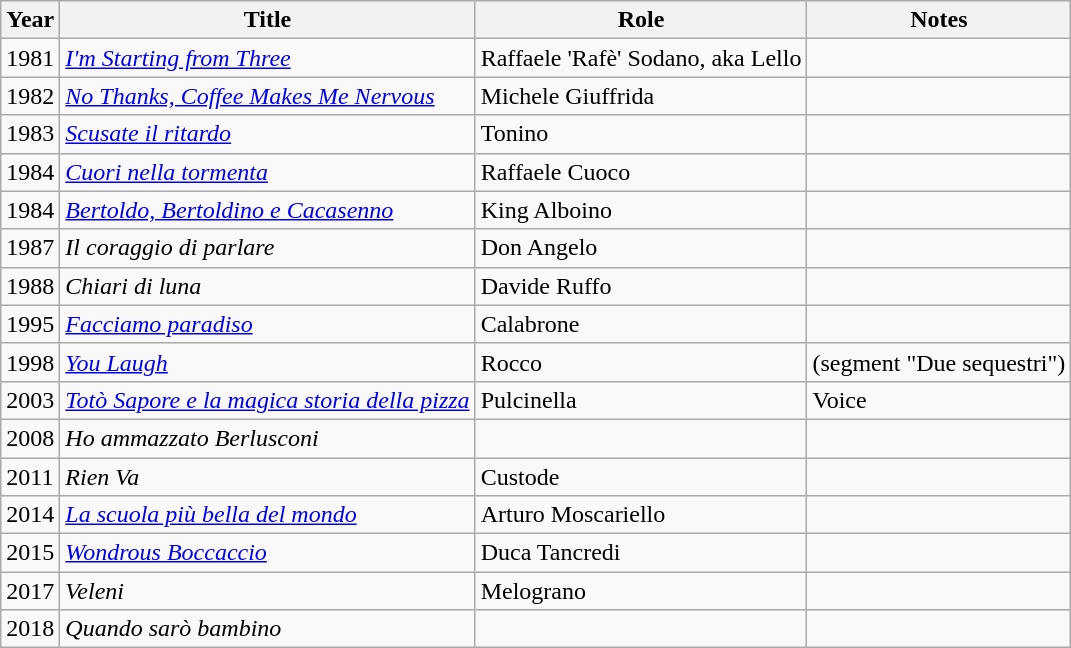<table class="wikitable">
<tr>
<th>Year</th>
<th>Title</th>
<th>Role</th>
<th>Notes</th>
</tr>
<tr>
<td>1981</td>
<td><em><a href='#'>I'm Starting from Three</a></em></td>
<td>Raffaele 'Rafè' Sodano, aka Lello</td>
<td></td>
</tr>
<tr>
<td>1982</td>
<td><em><a href='#'>No Thanks, Coffee Makes Me Nervous</a></em></td>
<td>Michele Giuffrida</td>
<td></td>
</tr>
<tr>
<td>1983</td>
<td><em><a href='#'>Scusate il ritardo</a></em></td>
<td>Tonino</td>
<td></td>
</tr>
<tr>
<td>1984</td>
<td><em><a href='#'>Cuori nella tormenta</a></em></td>
<td>Raffaele Cuoco</td>
<td></td>
</tr>
<tr>
<td>1984</td>
<td><em><a href='#'>Bertoldo, Bertoldino e Cacasenno</a></em></td>
<td>King Alboino</td>
<td></td>
</tr>
<tr>
<td>1987</td>
<td><em>Il coraggio di parlare</em></td>
<td>Don Angelo</td>
<td></td>
</tr>
<tr>
<td>1988</td>
<td><em>Chiari di luna</em></td>
<td>Davide Ruffo</td>
<td></td>
</tr>
<tr>
<td>1995</td>
<td><em><a href='#'>Facciamo paradiso</a></em></td>
<td>Calabrone</td>
<td></td>
</tr>
<tr>
<td>1998</td>
<td><em><a href='#'>You Laugh</a></em></td>
<td>Rocco</td>
<td>(segment "Due sequestri")</td>
</tr>
<tr>
<td>2003</td>
<td><em><a href='#'>Totò Sapore e la magica storia della pizza</a></em></td>
<td>Pulcinella</td>
<td>Voice</td>
</tr>
<tr>
<td>2008</td>
<td><em>Ho ammazzato Berlusconi</em></td>
<td></td>
<td></td>
</tr>
<tr>
<td>2011</td>
<td><em>Rien Va</em></td>
<td>Custode</td>
<td></td>
</tr>
<tr>
<td>2014</td>
<td><em><a href='#'>La scuola più bella del mondo</a></em></td>
<td>Arturo Moscariello</td>
<td></td>
</tr>
<tr>
<td>2015</td>
<td><em><a href='#'>Wondrous Boccaccio</a></em></td>
<td>Duca Tancredi</td>
<td></td>
</tr>
<tr>
<td>2017</td>
<td><em>Veleni</em></td>
<td>Melograno</td>
<td></td>
</tr>
<tr>
<td>2018</td>
<td><em>Quando sarò bambino</em></td>
<td></td>
<td></td>
</tr>
</table>
